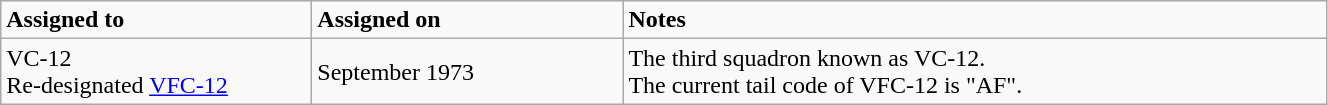<table class="wikitable" style="width: 70%;">
<tr>
<td style="width: 200px;"><strong>Assigned to</strong></td>
<td style="width: 200px;"><strong>Assigned on</strong></td>
<td><strong>Notes</strong></td>
</tr>
<tr>
<td>VC-12<br>Re-designated <a href='#'>VFC-12</a></td>
<td>September 1973</td>
<td>The third squadron known as VC-12.<br>The current tail code of VFC-12 is "AF".</td>
</tr>
</table>
